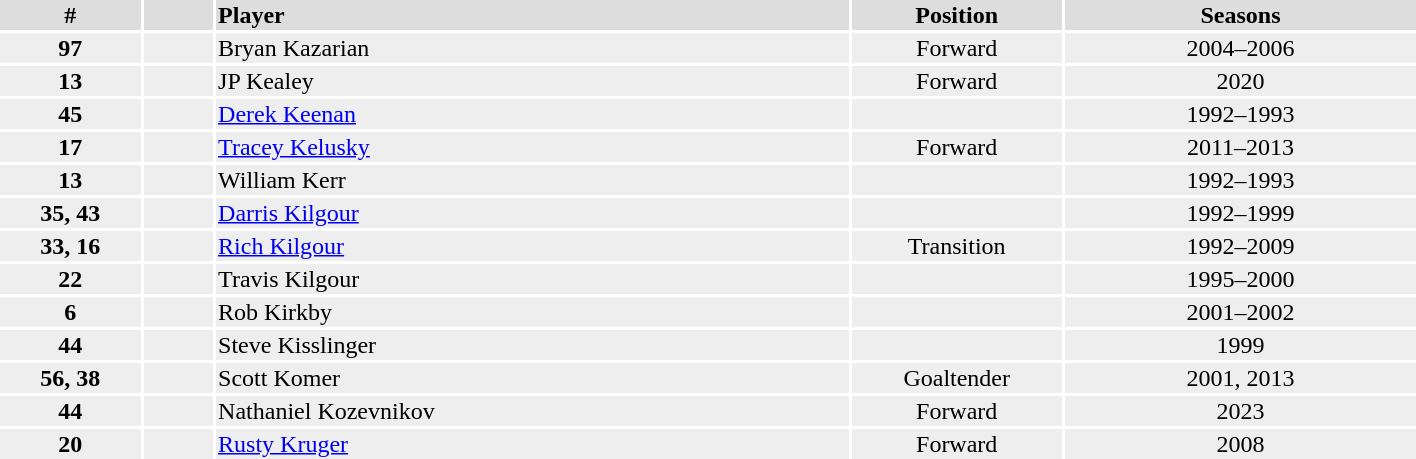<table width=75%>
<tr bgcolor="#dddddd">
<th width=10%>#</th>
<th width=5%></th>
<td align=left!!width=10%><strong>Player</strong></td>
<th width=15%>Position</th>
<th width=25%>Seasons</th>
</tr>
<tr bgcolor="#eeeeee">
<td align=center><strong>97</strong></td>
<td align=center></td>
<td>Bryan Kazarian</td>
<td align=center>Forward</td>
<td align=center>2004–2006</td>
</tr>
<tr bgcolor="#eeeeee">
<td align=center><strong>13</strong></td>
<td align=center></td>
<td>JP Kealey</td>
<td align=center>Forward</td>
<td align=center>2020</td>
</tr>
<tr bgcolor="#eeeeee">
<td align=center><strong>45</strong></td>
<td align=center></td>
<td><a href='#'>Derek Keenan</a></td>
<td align=center></td>
<td align=center>1992–1993</td>
</tr>
<tr bgcolor="#eeeeee">
<td align=center><strong>17</strong></td>
<td align=center></td>
<td><a href='#'>Tracey Kelusky</a></td>
<td align=center>Forward</td>
<td align=center>2011–2013</td>
</tr>
<tr bgcolor="#eeeeee">
<td align=center><strong>13</strong></td>
<td align=center></td>
<td>William Kerr</td>
<td align=center></td>
<td align=center>1992–1993</td>
</tr>
<tr bgcolor="#eeeeee">
<td align=center><strong>35, 43</strong></td>
<td align=center></td>
<td><a href='#'>Darris Kilgour</a></td>
<td align=center></td>
<td align=center>1992–1999</td>
</tr>
<tr bgcolor="#eeeeee">
<td align=center><strong>33, 16</strong></td>
<td align=center></td>
<td><a href='#'>Rich Kilgour</a></td>
<td align=center>Transition</td>
<td align=center>1992–2009</td>
</tr>
<tr bgcolor="#eeeeee">
<td align=center><strong>22</strong></td>
<td align=center></td>
<td>Travis Kilgour</td>
<td align=center></td>
<td align=center>1995–2000</td>
</tr>
<tr bgcolor="#eeeeee">
<td align=center><strong>6</strong></td>
<td align=center></td>
<td>Rob Kirkby</td>
<td align=center></td>
<td align=center>2001–2002</td>
</tr>
<tr bgcolor="#eeeeee">
<td align=center><strong>44</strong></td>
<td align=center></td>
<td>Steve Kisslinger</td>
<td align=center></td>
<td align=center>1999</td>
</tr>
<tr bgcolor="#eeeeee">
<td align=center><strong>56, 38</strong></td>
<td align=center></td>
<td>Scott Komer</td>
<td align=center>Goaltender</td>
<td align=center>2001, 2013</td>
</tr>
<tr bgcolor="#eeeeee">
<td align=center><strong>44</strong></td>
<td align=center></td>
<td>Nathaniel Kozevnikov</td>
<td align=center>Forward</td>
<td align=center>2023</td>
</tr>
<tr bgcolor="#eeeeee">
<td align=center><strong>20</strong></td>
<td align=center></td>
<td><a href='#'>Rusty Kruger</a></td>
<td align=center>Forward</td>
<td align=center>2008</td>
</tr>
</table>
